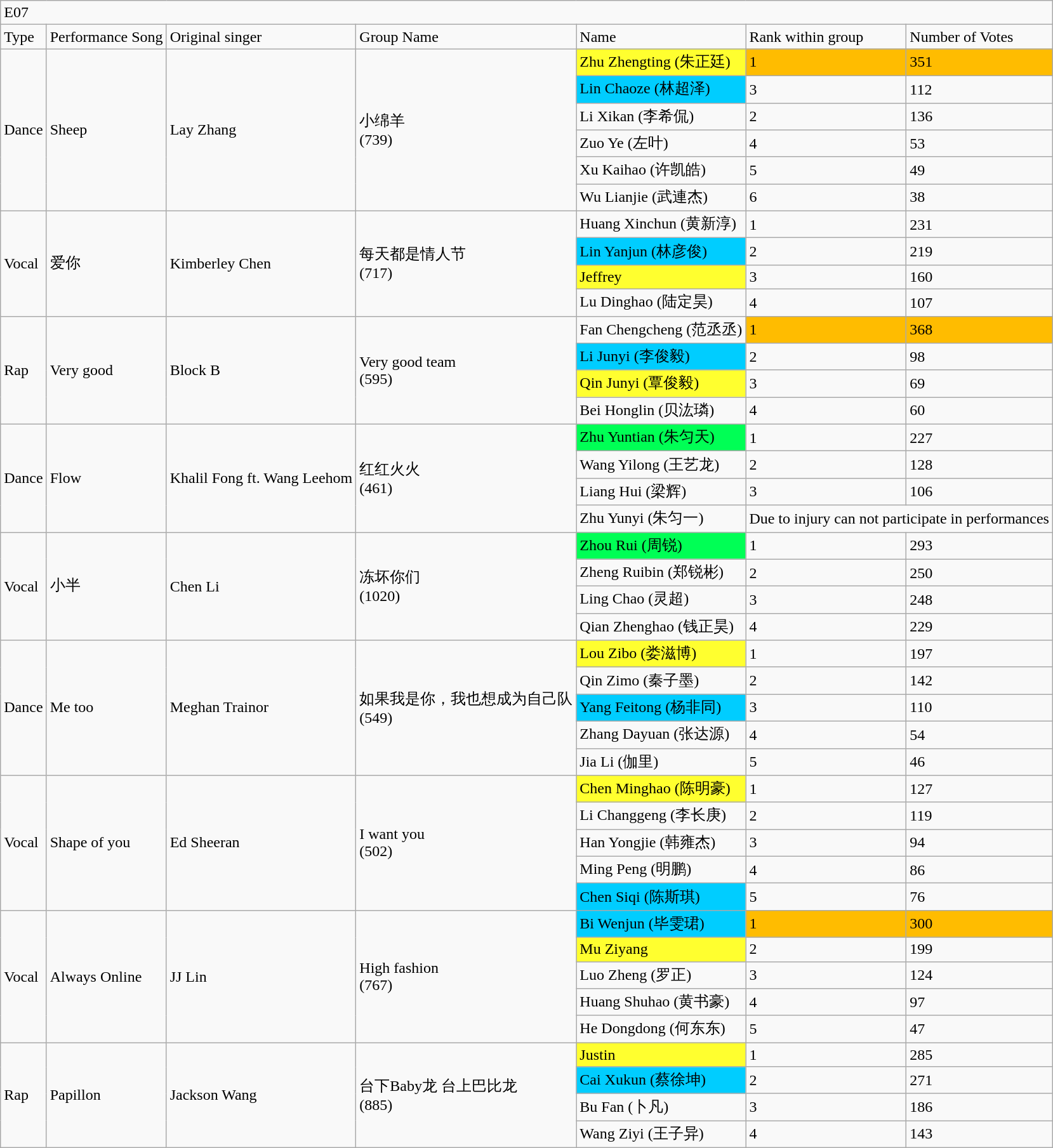<table class="wikitable mw-collapsible">
<tr>
<td colspan="7">E07</td>
</tr>
<tr>
<td>Type</td>
<td>Performance Song</td>
<td>Original singer</td>
<td>Group Name</td>
<td>Name</td>
<td>Rank within group</td>
<td>Number of Votes</td>
</tr>
<tr>
<td rowspan="6">Dance</td>
<td rowspan="6">Sheep</td>
<td rowspan="6">Lay Zhang</td>
<td rowspan="6">小绵羊<br>(739)</td>
<td style=background:#FFFF2F;>Zhu Zhengting (朱正廷)</td>
<td style=background:#FFBC00;>1</td>
<td style=background:#FFBC00;>351</td>
</tr>
<tr>
<td style=background:#00CDFF;>Lin Chaoze (林超泽)</td>
<td>3</td>
<td>112</td>
</tr>
<tr>
<td>Li Xikan (李希侃)</td>
<td>2</td>
<td>136</td>
</tr>
<tr>
<td>Zuo Ye (左叶)</td>
<td>4</td>
<td>53</td>
</tr>
<tr>
<td>Xu Kaihao (许凯皓)</td>
<td>5</td>
<td>49</td>
</tr>
<tr>
<td>Wu Lianjie (武連杰)</td>
<td>6</td>
<td>38</td>
</tr>
<tr>
<td rowspan="4">Vocal</td>
<td rowspan="4">爱你</td>
<td rowspan="4">Kimberley Chen</td>
<td rowspan="4">每天都是情人节<br>(717)</td>
<td>Huang Xinchun (黄新淳)</td>
<td>1</td>
<td>231</td>
</tr>
<tr>
<td style=background:#00CDFF;>Lin Yanjun (林彦俊)</td>
<td>2</td>
<td>219</td>
</tr>
<tr>
<td style=background:#FFFF2F;>Jeffrey</td>
<td>3</td>
<td>160</td>
</tr>
<tr>
<td>Lu Dinghao (陆定昊)</td>
<td>4</td>
<td>107</td>
</tr>
<tr>
<td rowspan="4">Rap</td>
<td rowspan="4">Very good</td>
<td rowspan="4">Block B</td>
<td rowspan="4">Very good team<br>(595)</td>
<td>Fan Chengcheng (范丞丞)</td>
<td style=background:#FFBC00;>1</td>
<td style=background:#FFBC00;>368</td>
</tr>
<tr>
<td style=background:#00CDFF;>Li Junyi (李俊毅)</td>
<td>2</td>
<td>98</td>
</tr>
<tr>
<td style=background:#FFFF2F;>Qin Junyi (覃俊毅)</td>
<td>3</td>
<td>69</td>
</tr>
<tr>
<td>Bei Honglin (贝汯璘)</td>
<td>4</td>
<td>60</td>
</tr>
<tr>
<td rowspan="4">Dance</td>
<td rowspan="4">Flow</td>
<td rowspan="4">Khalil Fong ft. Wang Leehom</td>
<td rowspan="4">红红火火<br>(461)</td>
<td style=background:#00FF55;>Zhu Yuntian (朱匀天)</td>
<td>1</td>
<td>227</td>
</tr>
<tr>
<td>Wang Yilong (王艺龙)</td>
<td>2</td>
<td>128</td>
</tr>
<tr>
<td>Liang Hui (梁辉)</td>
<td>3</td>
<td>106</td>
</tr>
<tr>
<td>Zhu Yunyi (朱匀一)</td>
<td colspan="2">Due to injury can not participate in performances</td>
</tr>
<tr>
<td rowspan="4">Vocal</td>
<td rowspan="4">小半</td>
<td rowspan="4">Chen Li</td>
<td rowspan="4">冻坏你们<br>(1020)</td>
<td style=background:#00FF55;>Zhou Rui (周锐)</td>
<td>1</td>
<td>293</td>
</tr>
<tr>
<td>Zheng Ruibin (郑锐彬)</td>
<td>2</td>
<td>250</td>
</tr>
<tr>
<td>Ling Chao (灵超)</td>
<td>3</td>
<td>248</td>
</tr>
<tr>
<td>Qian Zhenghao (钱正昊)</td>
<td>4</td>
<td>229</td>
</tr>
<tr>
<td rowspan="5">Dance</td>
<td rowspan="5">Me too</td>
<td rowspan="5">Meghan  Trainor</td>
<td rowspan="5">如果我是你，我也想成为自己队<br>(549)</td>
<td style=background:#FFFF2F;>Lou Zibo (娄滋博)</td>
<td>1</td>
<td>197</td>
</tr>
<tr>
<td>Qin Zimo (秦子墨)</td>
<td>2</td>
<td>142</td>
</tr>
<tr>
<td style=background:#00CDFF;>Yang Feitong (杨非同)</td>
<td>3</td>
<td>110</td>
</tr>
<tr>
<td>Zhang Dayuan (张达源)</td>
<td>4</td>
<td>54</td>
</tr>
<tr>
<td>Jia Li (伽里)</td>
<td>5</td>
<td>46</td>
</tr>
<tr>
<td rowspan="5">Vocal</td>
<td rowspan="5">Shape of you</td>
<td rowspan="5">Ed Sheeran</td>
<td rowspan="5">I want you<br>(502)</td>
<td style=background:#FFFF2F;>Chen Minghao (陈明豪)</td>
<td>1</td>
<td>127</td>
</tr>
<tr>
<td>Li Changgeng (李长庚)</td>
<td>2</td>
<td>119</td>
</tr>
<tr>
<td>Han Yongjie (韩雍杰)</td>
<td>3</td>
<td>94</td>
</tr>
<tr>
<td>Ming Peng (明鹏)</td>
<td>4</td>
<td>86</td>
</tr>
<tr>
<td style=background:#00CDFF;>Chen Siqi (陈斯琪)</td>
<td>5</td>
<td>76</td>
</tr>
<tr>
<td rowspan="5">Vocal</td>
<td rowspan="5">Always Online</td>
<td rowspan="5">JJ Lin</td>
<td rowspan="5">High fashion<br>(767)</td>
<td style=background:#00CDFF;>Bi Wenjun (毕雯珺)</td>
<td style=background:#FFBC00;>1</td>
<td style=background:#FFBC00;>300</td>
</tr>
<tr>
<td style=background:#FFFF2F;>Mu Ziyang</td>
<td>2</td>
<td>199</td>
</tr>
<tr>
<td>Luo Zheng (罗正)</td>
<td>3</td>
<td>124</td>
</tr>
<tr>
<td>Huang Shuhao (黄书豪)</td>
<td>4</td>
<td>97</td>
</tr>
<tr>
<td>He Dongdong (何东东)</td>
<td>5</td>
<td>47</td>
</tr>
<tr>
<td rowspan="4">Rap</td>
<td rowspan="4">Papillon</td>
<td rowspan="4">Jackson Wang</td>
<td rowspan="4">台下Baby龙 台上巴比龙<br>(885)</td>
<td style=background:#FFFF2F;>Justin</td>
<td>1</td>
<td>285</td>
</tr>
<tr>
<td style=background:#00CDFF;>Cai Xukun (蔡徐坤)</td>
<td>2</td>
<td>271</td>
</tr>
<tr>
<td>Bu Fan (卜凡)</td>
<td>3</td>
<td>186</td>
</tr>
<tr>
<td>Wang Ziyi (王子异)</td>
<td>4</td>
<td>143</td>
</tr>
</table>
